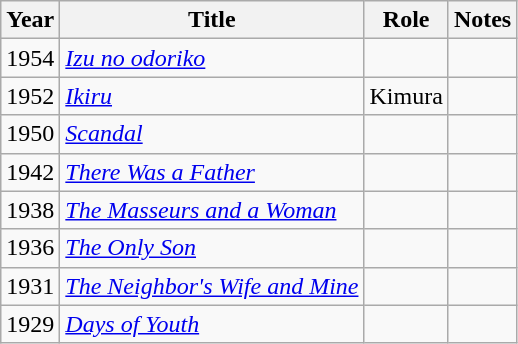<table class="wikitable sortable">
<tr>
<th>Year</th>
<th>Title</th>
<th>Role</th>
<th class="unsortable">Notes</th>
</tr>
<tr>
<td>1954</td>
<td><em><a href='#'>Izu no odoriko</a></em></td>
<td></td>
<td></td>
</tr>
<tr>
<td>1952</td>
<td><em><a href='#'>Ikiru</a></em></td>
<td>Kimura</td>
<td></td>
</tr>
<tr>
<td>1950</td>
<td><em><a href='#'>Scandal</a></em></td>
<td></td>
<td></td>
</tr>
<tr>
<td>1942</td>
<td><em><a href='#'>There Was a Father</a></em></td>
<td></td>
<td></td>
</tr>
<tr>
<td>1938</td>
<td><em><a href='#'>The Masseurs and a Woman</a></em></td>
<td></td>
<td></td>
</tr>
<tr>
<td>1936</td>
<td><em><a href='#'>The Only Son</a></em></td>
<td></td>
<td></td>
</tr>
<tr>
<td>1931</td>
<td><em><a href='#'>The Neighbor's Wife and Mine</a></em></td>
<td></td>
<td></td>
</tr>
<tr>
<td>1929</td>
<td><em><a href='#'>Days of Youth</a></em></td>
<td></td>
<td></td>
</tr>
</table>
